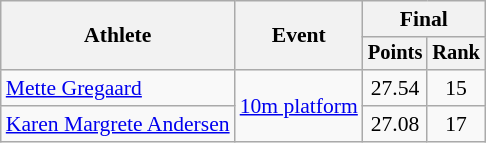<table class="wikitable" style="font-size:90%">
<tr>
<th rowspan="2">Athlete</th>
<th rowspan="2">Event</th>
<th colspan=2>Final</th>
</tr>
<tr style="font-size:95%">
<th>Points</th>
<th>Rank</th>
</tr>
<tr align=center>
<td align=left rowspan=1><a href='#'>Mette Gregaard</a></td>
<td align=left rowspan=2><a href='#'>10m platform</a></td>
<td>27.54</td>
<td>15</td>
</tr>
<tr align=center>
<td align=left rowspan=1><a href='#'>Karen Margrete Andersen</a></td>
<td>27.08</td>
<td>17</td>
</tr>
</table>
